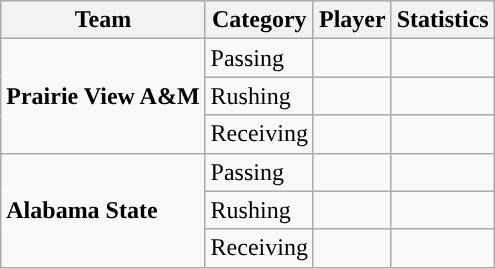<table class="wikitable" style="float: left;">
<tr>
<th>Team</th>
<th>Category</th>
<th>Player</th>
<th>Statistics</th>
</tr>
<tr>
<td rowspan=3><strong>Prairie View A&M</strong></td>
<td>Passing</td>
<td> </td>
<td> </td>
</tr>
<tr>
<td>Rushing</td>
<td> </td>
<td> </td>
</tr>
<tr>
<td>Receiving</td>
<td> </td>
<td> </td>
</tr>
<tr>
<td rowspan=3><strong>Alabama State</strong></td>
<td>Passing</td>
<td> </td>
<td> </td>
</tr>
<tr>
<td>Rushing</td>
<td> </td>
<td> </td>
</tr>
<tr>
<td>Receiving</td>
<td> </td>
<td> </td>
</tr>
</table>
